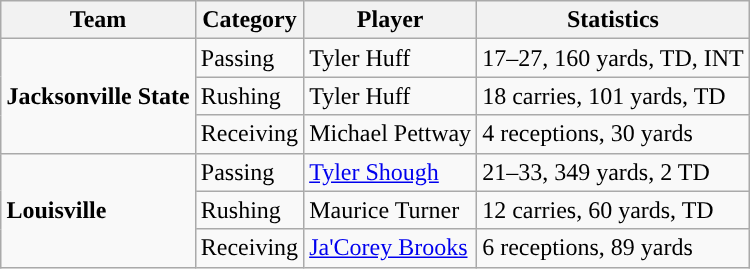<table class="wikitable" style="float: right;">
<tr>
<th>Team</th>
<th>Category</th>
<th>Player</th>
<th>Statistics</th>
</tr>
<tr>
<td rowspan=3><strong>Jacksonville State</strong></td>
<td>Passing</td>
<td>Tyler Huff</td>
<td>17–27, 160 yards, TD, INT</td>
</tr>
<tr>
<td>Rushing</td>
<td>Tyler Huff</td>
<td>18 carries, 101 yards, TD</td>
</tr>
<tr>
<td>Receiving</td>
<td>Michael Pettway</td>
<td>4 receptions, 30 yards</td>
</tr>
<tr>
<td rowspan=3><strong>Louisville</strong></td>
<td>Passing</td>
<td><a href='#'>Tyler Shough</a></td>
<td>21–33, 349 yards, 2 TD</td>
</tr>
<tr>
<td>Rushing</td>
<td>Maurice Turner</td>
<td>12 carries, 60 yards, TD</td>
</tr>
<tr>
<td>Receiving</td>
<td><a href='#'>Ja'Corey Brooks</a></td>
<td>6 receptions, 89 yards</td>
</tr>
</table>
